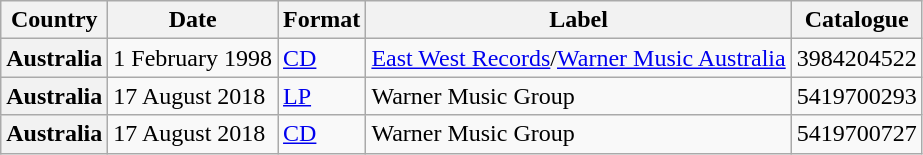<table class="wikitable plainrowheaders">
<tr>
<th scope="col">Country</th>
<th scope="col">Date</th>
<th scope="col">Format</th>
<th scope="col">Label</th>
<th scope="col">Catalogue</th>
</tr>
<tr>
<th scope="row">Australia</th>
<td>1 February 1998</td>
<td><a href='#'>CD</a></td>
<td><a href='#'>East West Records</a>/<a href='#'>Warner Music Australia</a></td>
<td>3984204522</td>
</tr>
<tr>
<th scope="row">Australia</th>
<td>17 August 2018</td>
<td><a href='#'>LP</a></td>
<td>Warner Music Group</td>
<td>5419700293</td>
</tr>
<tr>
<th scope="row">Australia</th>
<td>17 August 2018</td>
<td><a href='#'>CD</a></td>
<td>Warner Music Group</td>
<td>5419700727</td>
</tr>
</table>
